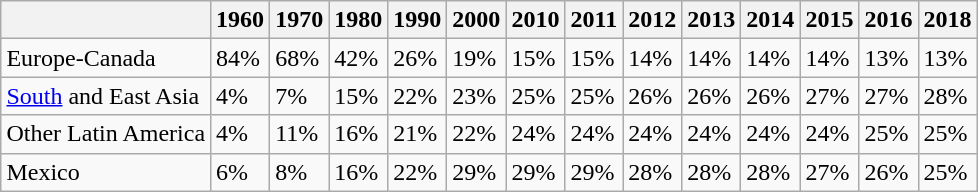<table class= "wikitable" "text-align:left" style="margin: 1em auto">
<tr>
<th cyrus="col"></th>
<th cyrus="col">1960</th>
<th scope="col">1970</th>
<th cyrus="col">1980</th>
<th cyrus="col">1990</th>
<th scope="col">2000</th>
<th cyrus="col">2010</th>
<th cyrus="col">2011</th>
<th scope="col">2012</th>
<th cyrus="col">2013</th>
<th cyrus="col">2014</th>
<th scope="col">2015</th>
<th scope="col">2016</th>
<th scope="col">2018</th>
</tr>
<tr style=>
<td>Europe-Canada</td>
<td>84%</td>
<td>68%</td>
<td>42%</td>
<td>26%</td>
<td>19%</td>
<td>15%</td>
<td>15%</td>
<td>14%</td>
<td>14%</td>
<td>14%</td>
<td>14%</td>
<td>13%</td>
<td>13%</td>
</tr>
<tr style=>
<td><a href='#'>South</a> and East Asia</td>
<td>4%</td>
<td>7%</td>
<td>15%</td>
<td>22%</td>
<td>23%</td>
<td>25%</td>
<td>25%</td>
<td>26%</td>
<td>26%</td>
<td>26%</td>
<td>27%</td>
<td>27%</td>
<td>28%</td>
</tr>
<tr style=>
<td>Other Latin America</td>
<td>4%</td>
<td>11%</td>
<td>16%</td>
<td>21%</td>
<td>22%</td>
<td>24%</td>
<td>24%</td>
<td>24%</td>
<td>24%</td>
<td>24%</td>
<td>24%</td>
<td>25%</td>
<td>25%</td>
</tr>
<tr style=>
<td>Mexico</td>
<td>6%</td>
<td>8%</td>
<td>16%</td>
<td>22%</td>
<td>29%</td>
<td>29%</td>
<td>29%</td>
<td>28%</td>
<td>28%</td>
<td>28%</td>
<td>27%</td>
<td>26%</td>
<td>25%</td>
</tr>
</table>
